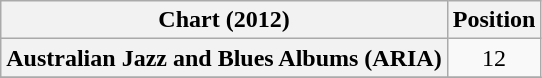<table class="wikitable sortable plainrowheaders" style="text-align:center">
<tr>
<th scope="col">Chart (2012)</th>
<th scope="col">Position</th>
</tr>
<tr>
<th scope="row">Australian Jazz and Blues Albums (ARIA)</th>
<td>12</td>
</tr>
<tr>
</tr>
</table>
